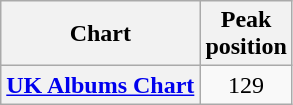<table class="wikitable plainrowheaders">
<tr>
<th scope="col">Chart</th>
<th scope="col">Peak<br>position</th>
</tr>
<tr>
<th scope="row"><a href='#'>UK Albums Chart</a></th>
<td style="text-align:center;">129</td>
</tr>
</table>
